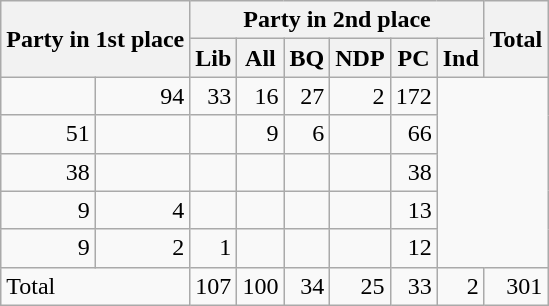<table class="wikitable" style="text-align:right;">
<tr>
<th rowspan="2" colspan="2" style="text-align:left;">Party in 1st place</th>
<th colspan="6">Party in 2nd place</th>
<th rowspan="2">Total</th>
</tr>
<tr>
<th>Lib</th>
<th>All</th>
<th>BQ</th>
<th>NDP</th>
<th>PC</th>
<th>Ind</th>
</tr>
<tr>
<td></td>
<td>94</td>
<td>33</td>
<td>16</td>
<td>27</td>
<td>2</td>
<td>172</td>
</tr>
<tr>
<td>51</td>
<td></td>
<td></td>
<td>9</td>
<td>6</td>
<td></td>
<td>66</td>
</tr>
<tr>
<td>38</td>
<td></td>
<td></td>
<td></td>
<td></td>
<td></td>
<td>38</td>
</tr>
<tr>
<td>9</td>
<td>4</td>
<td></td>
<td></td>
<td></td>
<td></td>
<td>13</td>
</tr>
<tr>
<td>9</td>
<td>2</td>
<td>1</td>
<td></td>
<td></td>
<td></td>
<td>12</td>
</tr>
<tr>
<td colspan="2" style="text-align:left;">Total</td>
<td>107</td>
<td>100</td>
<td>34</td>
<td>25</td>
<td>33</td>
<td>2</td>
<td>301</td>
</tr>
</table>
